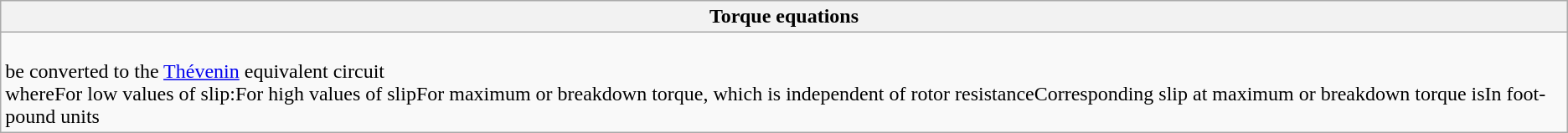<table class="wikitable collapsible collapsed" style="min-width:50em;">
<tr>
<th colspan=3>Torque equations</th>
</tr>
<tr>
<td><br> be converted to the <a href='#'>Thévenin</a> equivalent circuit
<br>whereFor low values of slip:For high values of slipFor maximum or breakdown torque, which is independent of rotor resistanceCorresponding slip at maximum or breakdown torque isIn foot-pound units</td>
</tr>
</table>
